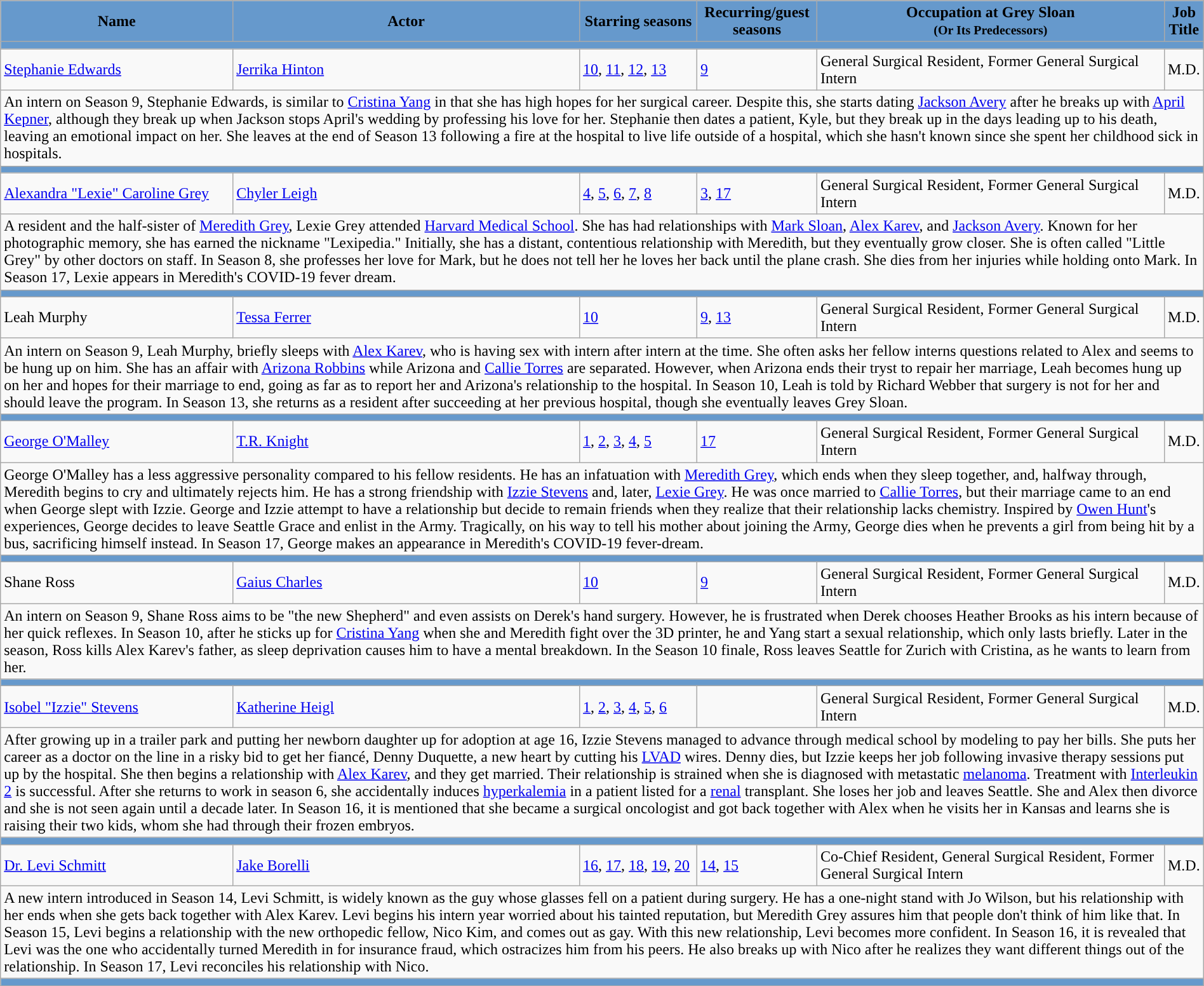<table class="wikitable" style="width:100%; margin-right:auto;">
<tr>
<th style="background-color:#6699CC; width:20%">Name</th>
<th style="background-color:#6699CC; width:30%">Actor</th>
<th style="background-color:#6699CC; width:10%">Starring seasons</th>
<th style="background-color:#6699CC; width:10%">Recurring/guest seasons</th>
<th style="background-color:#6699CC; width:30%">Occupation at Grey Sloan<br><small>(Or Its Predecessors)</small></th>
<th style="background-color:#6699CC; width:30%">Job Title</th>
</tr>
<tr>
<td colspan="7" bgcolor="#6699CC"></td>
</tr>
<tr>
<td><a href='#'>Stephanie Edwards</a></td>
<td><a href='#'>Jerrika Hinton</a></td>
<td><a href='#'>10</a>, <a href='#'>11</a>, <a href='#'>12</a>, <a href='#'>13</a></td>
<td><a href='#'>9</a></td>
<td>General Surgical Resident, Former General Surgical Intern</td>
<td>M.D.</td>
</tr>
<tr>
<td colspan="7">An intern on Season 9, Stephanie Edwards, is similar to <a href='#'>Cristina Yang</a> in that she has high hopes for her surgical career. Despite this, she starts dating <a href='#'>Jackson Avery</a> after he breaks up with <a href='#'>April Kepner</a>, although they break up when Jackson stops April's wedding by professing his love for her. Stephanie then dates a patient, Kyle, but they break up in the days leading up to his death, leaving an emotional impact on her. She leaves at the end of Season 13 following a fire at the hospital to live life outside of a hospital, which she hasn't known since she spent her childhood sick in hospitals.</td>
</tr>
<tr>
<td colspan="7" bgcolor="#6699CC"></td>
</tr>
<tr>
<td><a href='#'>Alexandra "Lexie" Caroline Grey</a></td>
<td><a href='#'>Chyler Leigh</a></td>
<td><a href='#'>4</a>, <a href='#'>5</a>, <a href='#'>6</a>, <a href='#'>7</a>, <a href='#'>8</a></td>
<td><a href='#'>3</a>, <a href='#'>17</a></td>
<td>General Surgical Resident, Former General Surgical Intern</td>
<td>M.D.</td>
</tr>
<tr>
<td colspan="7">A resident and the half-sister of <a href='#'>Meredith Grey</a>, Lexie Grey attended <a href='#'>Harvard Medical School</a>. She has had relationships with <a href='#'>Mark Sloan</a>, <a href='#'>Alex Karev</a>, and <a href='#'>Jackson Avery</a>. Known for her photographic memory, she has earned the nickname "Lexipedia." Initially, she has a distant, contentious relationship with Meredith, but they eventually grow closer. She is often called "Little Grey" by other doctors on staff. In Season 8, she professes her love for Mark, but he does not tell her he loves her back until the plane crash. She dies from her injuries while holding onto Mark. In Season 17, Lexie appears in Meredith's COVID-19 fever dream.</td>
</tr>
<tr>
<td colspan="7" bgcolor="#6699CC"></td>
</tr>
<tr>
<td>Leah Murphy</td>
<td><a href='#'>Tessa Ferrer</a></td>
<td><a href='#'>10</a></td>
<td><a href='#'>9</a>, <a href='#'>13</a></td>
<td>General Surgical Resident, Former General Surgical Intern</td>
<td>M.D.</td>
</tr>
<tr>
<td colspan="7">An intern on Season 9, Leah Murphy, briefly sleeps with <a href='#'>Alex Karev</a>, who is having sex with intern after intern at the time. She often asks her fellow interns questions related to Alex and seems to be hung up on him. She has an affair with <a href='#'>Arizona Robbins</a> while Arizona and <a href='#'>Callie Torres</a> are separated. However, when Arizona ends their tryst to repair her marriage, Leah becomes hung up on her and hopes for their marriage to end, going as far as to report her and Arizona's relationship to the hospital. In Season 10, Leah is told by Richard Webber that surgery is not for her and should leave the program. In Season 13, she returns as a resident after succeeding at her previous hospital, though she eventually leaves Grey Sloan.</td>
</tr>
<tr>
<td colspan="7" bgcolor="#6699CC"></td>
</tr>
<tr>
<td><a href='#'>George O'Malley</a></td>
<td><a href='#'>T.R. Knight</a></td>
<td><a href='#'>1</a>, <a href='#'>2</a>, <a href='#'>3</a>, <a href='#'>4</a>, <a href='#'>5</a></td>
<td><a href='#'>17</a></td>
<td>General Surgical Resident, Former General Surgical Intern</td>
<td>M.D.</td>
</tr>
<tr>
<td colspan="7">George O'Malley has a less aggressive personality compared to his fellow residents. He has an infatuation with <a href='#'>Meredith Grey</a>, which ends when they sleep together, and, halfway through, Meredith begins to cry and ultimately rejects him. He has a strong friendship with <a href='#'>Izzie Stevens</a> and, later, <a href='#'>Lexie Grey</a>. He was once married to <a href='#'>Callie Torres</a>, but their marriage came to an end when George slept with Izzie. George and Izzie attempt to have a relationship but decide to remain friends when they realize that their relationship lacks chemistry. Inspired by <a href='#'>Owen Hunt</a>'s experiences, George decides to leave Seattle Grace and enlist in the Army. Tragically, on his way to tell his mother about joining the Army, George dies when he prevents a girl from being hit by a bus, sacrificing himself instead. In Season 17, George makes an appearance in Meredith's COVID-19 fever-dream.</td>
</tr>
<tr>
<td colspan="7" bgcolor="#6699CC"></td>
</tr>
<tr>
<td>Shane Ross</td>
<td><a href='#'>Gaius Charles</a></td>
<td><a href='#'>10</a></td>
<td><a href='#'>9</a></td>
<td>General Surgical Resident, Former General Surgical Intern</td>
<td>M.D.</td>
</tr>
<tr>
<td colspan="7">An intern on Season 9, Shane Ross aims to be "the new Shepherd" and even assists on Derek's hand surgery. However, he is frustrated when Derek chooses Heather Brooks as his intern because of her quick reflexes. In Season 10, after he sticks up for <a href='#'>Cristina Yang</a> when she and Meredith fight over the 3D printer, he and Yang start a sexual relationship, which only lasts briefly. Later in the season, Ross kills Alex Karev's father, as sleep deprivation causes him to have a mental breakdown. In the Season 10 finale, Ross leaves Seattle for Zurich with Cristina, as he wants to learn from her.</td>
</tr>
<tr>
<td colspan="7" bgcolor ="#6699CC"></td>
</tr>
<tr>
<td><a href='#'>Isobel "Izzie" Stevens</a></td>
<td><a href='#'>Katherine Heigl</a></td>
<td><a href='#'>1</a>, <a href='#'>2</a>, <a href='#'>3</a>, <a href='#'>4</a>, <a href='#'>5</a>, <a href='#'>6</a></td>
<td></td>
<td>General Surgical Resident, Former General Surgical Intern</td>
<td>M.D.</td>
</tr>
<tr>
<td colspan="7">After growing up in a trailer park and putting her newborn daughter up for adoption at age 16, Izzie Stevens managed to advance through medical school by modeling to pay her bills. She puts her career as a doctor on the line in a risky bid to get her fiancé, Denny Duquette, a new heart by cutting his <a href='#'>LVAD</a> wires. Denny dies, but Izzie keeps her job following invasive therapy sessions put up by the hospital. She then begins a relationship with <a href='#'>Alex Karev</a>, and they get married. Their relationship is strained when she is diagnosed with metastatic <a href='#'>melanoma</a>. Treatment with <a href='#'>Interleukin 2</a> is successful. After she returns to work in season 6, she accidentally induces <a href='#'>hyperkalemia</a> in a patient listed for a <a href='#'>renal</a> transplant. She loses her job and leaves Seattle. She and Alex then divorce and she is not seen again until a decade later. In Season 16, it is mentioned that she became a surgical oncologist and got back together with Alex when he visits her in Kansas and learns she is raising their two kids, whom she had through their frozen embryos.</td>
</tr>
<tr>
<td colspan="7" bgcolor="#6699CC"></td>
</tr>
<tr>
<td><a href='#'>Dr. Levi Schmitt</a></td>
<td><a href='#'>Jake Borelli</a></td>
<td><a href='#'>16</a>, <a href='#'>17</a>, <a href='#'>18</a>, <a href='#'>19</a>, <a href='#'>20</a></td>
<td><a href='#'>14</a>, <a href='#'>15</a></td>
<td>Co-Chief Resident, General Surgical Resident, Former General Surgical Intern</td>
<td>M.D.</td>
</tr>
<tr>
<td colspan="6">A new intern introduced in Season 14, Levi Schmitt, is widely known as the guy whose glasses fell on a patient during surgery. He has a one-night stand with Jo Wilson, but his relationship with her ends when she gets back together with Alex Karev. Levi begins his intern year worried about his tainted reputation, but Meredith Grey assures him that people don't think of him like that. In Season 15, Levi begins a relationship with the new orthopedic fellow, Nico Kim, and comes out as gay. With this new relationship, Levi becomes more confident. In Season 16, it is revealed that Levi was the one who accidentally turned Meredith in for insurance fraud, which ostracizes him from his peers. He also breaks up with Nico after he realizes they want different things out of the relationship. In Season 17, Levi reconciles his relationship with Nico.</td>
</tr>
<tr>
<td colspan="7" bgcolor="#6699CC"></td>
</tr>
<tr>
</tr>
</table>
